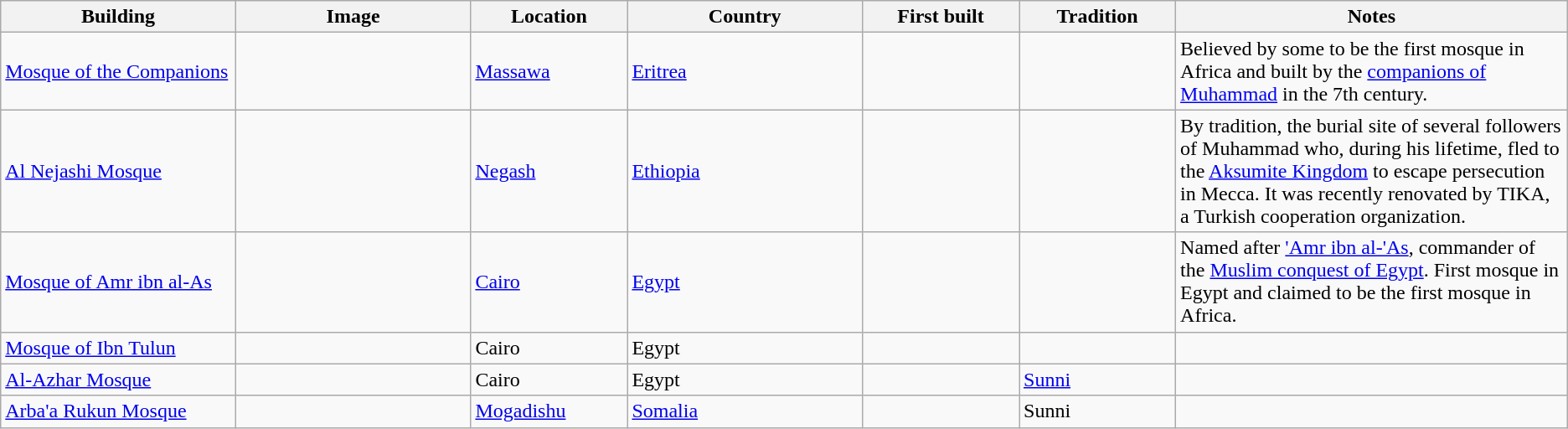<table class="wikitable sortable">
<tr>
<th style="width:15%">Building</th>
<th class="unsortable"; style="width:15%">Image</th>
<th style="width:10%">Location</th>
<th style="width:15%">Country</th>
<th style="width:10%">First built</th>
<th style="width:10%">Tradition</th>
<th class="unsortable"; style="width:25%">Notes</th>
</tr>
<tr>
<td><a href='#'>Mosque of the Companions</a></td>
<td></td>
<td><a href='#'>Massawa</a></td>
<td><a href='#'>Eritrea</a></td>
<td></td>
<td></td>
<td>Believed by some to be the first mosque in Africa and built by the <a href='#'>companions of Muhammad</a> in the 7th century.</td>
</tr>
<tr>
<td><a href='#'>Al Nejashi Mosque</a></td>
<td></td>
<td><a href='#'>Negash</a></td>
<td><a href='#'>Ethiopia</a></td>
<td></td>
<td></td>
<td>By tradition, the burial site of several followers of Muhammad who, during his lifetime, fled to the <a href='#'>Aksumite Kingdom</a> to escape persecution in Mecca. It was recently renovated by TIKA, a Turkish cooperation organization.</td>
</tr>
<tr>
<td><a href='#'>Mosque of Amr ibn al-As</a></td>
<td></td>
<td><a href='#'>Cairo</a></td>
<td><a href='#'>Egypt</a></td>
<td></td>
<td></td>
<td>Named after <a href='#'>'Amr ibn al-'As</a>, commander of the <a href='#'>Muslim conquest of Egypt</a>. First mosque in Egypt and claimed to be the first mosque in Africa.</td>
</tr>
<tr>
<td><a href='#'>Mosque of Ibn Tulun</a></td>
<td></td>
<td>Cairo</td>
<td>Egypt</td>
<td></td>
<td></td>
<td></td>
</tr>
<tr>
<td><a href='#'>Al-Azhar Mosque</a></td>
<td></td>
<td>Cairo</td>
<td>Egypt</td>
<td></td>
<td><a href='#'>Sunni</a></td>
<td></td>
</tr>
<tr>
<td><a href='#'>Arba'a Rukun Mosque</a></td>
<td></td>
<td><a href='#'>Mogadishu</a></td>
<td><a href='#'>Somalia</a></td>
<td></td>
<td>Sunni</td>
<td></td>
</tr>
</table>
